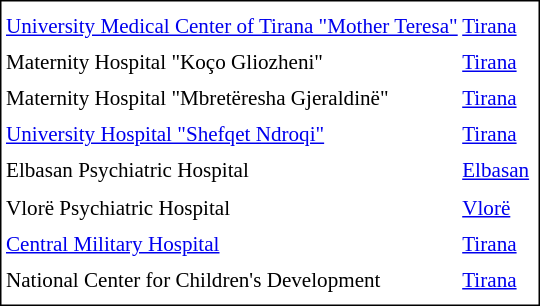<table cellpadding="0" cellspacing="3" style="border:1px solid #000000; font-size:88%; line-height: 1.5em;">
<tr>
<td><strong></strong></td>
<td><strong></strong></td>
<td><strong></strong></td>
</tr>
<tr>
<td><a href='#'>University Medical Center of Tirana "Mother Teresa"</a></td>
<td><a href='#'>Tirana</a></td>
<td></td>
</tr>
<tr>
<td>Maternity Hospital "Koço Gliozheni"</td>
<td><a href='#'>Tirana</a></td>
<td></td>
</tr>
<tr>
<td>Maternity Hospital "Mbretëresha Gjeraldinë"</td>
<td><a href='#'>Tirana</a></td>
<td></td>
</tr>
<tr>
<td><a href='#'>University Hospital "Shefqet Ndroqi"</a></td>
<td><a href='#'>Tirana</a></td>
<td></td>
</tr>
<tr>
<td>Elbasan Psychiatric Hospital</td>
<td><a href='#'>Elbasan</a></td>
<td></td>
</tr>
<tr>
<td>Vlorë Psychiatric Hospital</td>
<td><a href='#'>Vlorë</a></td>
<td></td>
</tr>
<tr>
<td><a href='#'>Central Military Hospital</a></td>
<td><a href='#'>Tirana</a></td>
<td></td>
</tr>
<tr>
<td>National Center for Children's Development</td>
<td><a href='#'>Tirana</a></td>
<td></td>
</tr>
<tr>
</tr>
</table>
